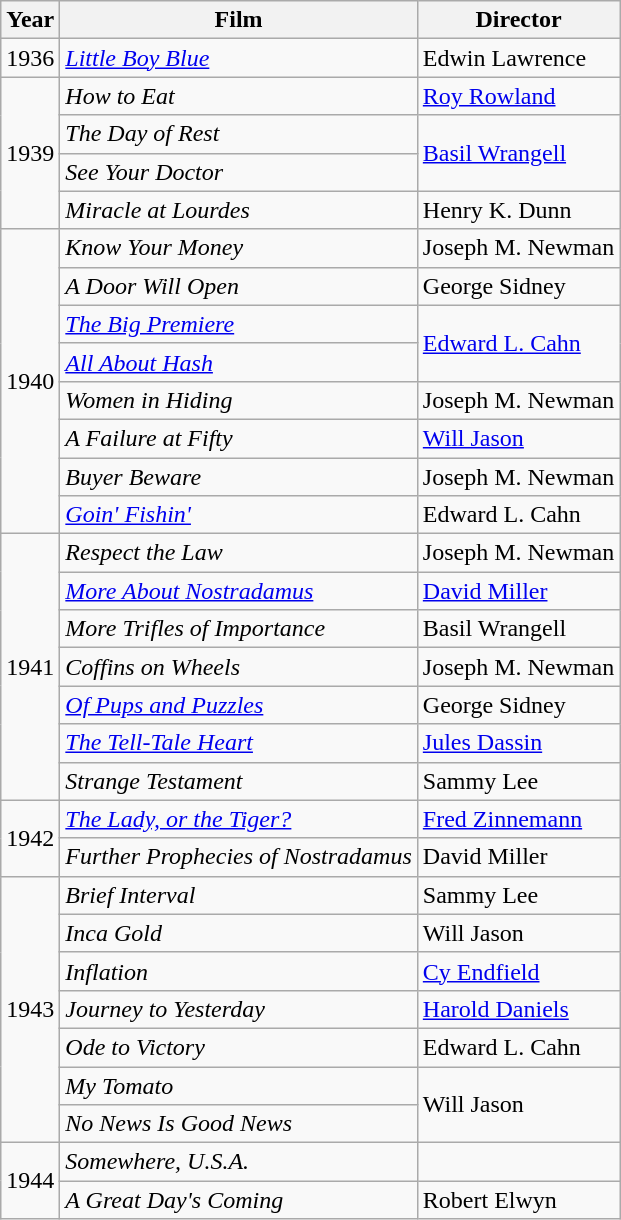<table class="wikitable">
<tr>
<th>Year</th>
<th>Film</th>
<th>Director</th>
</tr>
<tr>
<td>1936</td>
<td><em><a href='#'>Little Boy Blue</a></em></td>
<td>Edwin Lawrence</td>
</tr>
<tr>
<td rowspan=4>1939</td>
<td><em>How to Eat</em></td>
<td><a href='#'>Roy Rowland</a></td>
</tr>
<tr>
<td><em>The Day of Rest</em></td>
<td rowspan=2><a href='#'>Basil Wrangell</a></td>
</tr>
<tr>
<td><em>See Your Doctor</em></td>
</tr>
<tr>
<td><em>Miracle at Lourdes</em></td>
<td>Henry K. Dunn</td>
</tr>
<tr>
<td rowspan=8>1940</td>
<td><em>Know Your Money</em></td>
<td>Joseph M. Newman</td>
</tr>
<tr>
<td><em>A Door Will Open</em></td>
<td>George Sidney</td>
</tr>
<tr>
<td><em><a href='#'>The Big Premiere</a></em></td>
<td rowspan=2><a href='#'>Edward L. Cahn</a></td>
</tr>
<tr>
<td><em><a href='#'>All About Hash</a></em></td>
</tr>
<tr>
<td><em>Women in Hiding</em></td>
<td>Joseph M. Newman</td>
</tr>
<tr>
<td><em>A Failure at Fifty</em></td>
<td><a href='#'>Will Jason</a></td>
</tr>
<tr>
<td><em>Buyer Beware</em></td>
<td>Joseph M. Newman</td>
</tr>
<tr>
<td><em><a href='#'>Goin' Fishin'</a></em></td>
<td>Edward L. Cahn</td>
</tr>
<tr>
<td rowspan=7>1941</td>
<td><em>Respect the Law</em></td>
<td>Joseph M. Newman</td>
</tr>
<tr>
<td><em><a href='#'>More About Nostradamus</a></em></td>
<td><a href='#'>David Miller</a></td>
</tr>
<tr>
<td><em>More Trifles of Importance</em></td>
<td>Basil Wrangell</td>
</tr>
<tr>
<td><em>Coffins on Wheels</em></td>
<td>Joseph M. Newman</td>
</tr>
<tr>
<td><em><a href='#'>Of Pups and Puzzles</a></em></td>
<td>George Sidney</td>
</tr>
<tr>
<td><em><a href='#'>The Tell-Tale Heart</a></em></td>
<td><a href='#'>Jules Dassin</a></td>
</tr>
<tr>
<td><em>Strange Testament</em></td>
<td>Sammy Lee</td>
</tr>
<tr>
<td rowspan=2>1942</td>
<td><em><a href='#'>The Lady, or the Tiger?</a></em></td>
<td><a href='#'>Fred Zinnemann</a></td>
</tr>
<tr>
<td><em>Further Prophecies of Nostradamus</em></td>
<td>David Miller</td>
</tr>
<tr>
<td rowspan=7>1943</td>
<td><em>Brief Interval</em></td>
<td>Sammy Lee</td>
</tr>
<tr>
<td><em>Inca Gold</em></td>
<td>Will Jason</td>
</tr>
<tr>
<td><em>Inflation</em></td>
<td><a href='#'>Cy Endfield</a></td>
</tr>
<tr>
<td><em>Journey to Yesterday</em></td>
<td><a href='#'>Harold Daniels</a></td>
</tr>
<tr>
<td><em>Ode to Victory</em></td>
<td>Edward L. Cahn</td>
</tr>
<tr>
<td><em>My Tomato</em></td>
<td rowspan=2>Will Jason</td>
</tr>
<tr>
<td><em>No News Is Good News</em></td>
</tr>
<tr>
<td rowspan=2>1944</td>
<td><em>Somewhere, U.S.A.</em></td>
<td></td>
</tr>
<tr>
<td><em>A Great Day's Coming</em></td>
<td>Robert Elwyn</td>
</tr>
</table>
